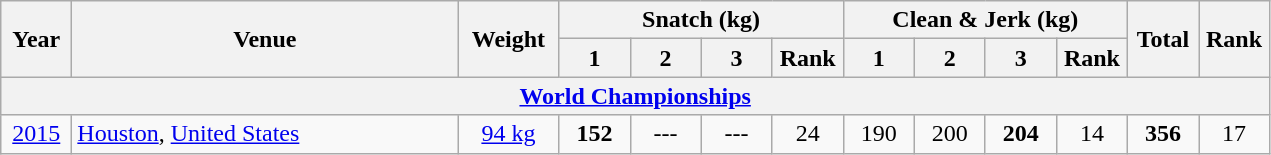<table class = "wikitable" style="text-align:center;">
<tr>
<th rowspan=2 width=40>Year</th>
<th rowspan=2 width=250>Venue</th>
<th rowspan=2 width=60>Weight</th>
<th colspan=4>Snatch (kg)</th>
<th colspan=4>Clean & Jerk (kg)</th>
<th rowspan=2 width=40>Total</th>
<th rowspan=2 width=40>Rank</th>
</tr>
<tr>
<th width=40>1</th>
<th width=40>2</th>
<th width=40>3</th>
<th width=40>Rank</th>
<th width=40>1</th>
<th width=40>2</th>
<th width=40>3</th>
<th width=40>Rank</th>
</tr>
<tr>
<th colspan=13><a href='#'>World Championships</a></th>
</tr>
<tr>
<td><a href='#'>2015</a></td>
<td align=left> <a href='#'>Houston</a>, <a href='#'>United States</a></td>
<td><a href='#'>94 kg</a></td>
<td><strong>152</strong></td>
<td>---</td>
<td>---</td>
<td>24</td>
<td>190</td>
<td>200</td>
<td><strong>204</strong></td>
<td>14</td>
<td><strong>356</strong></td>
<td>17</td>
</tr>
</table>
